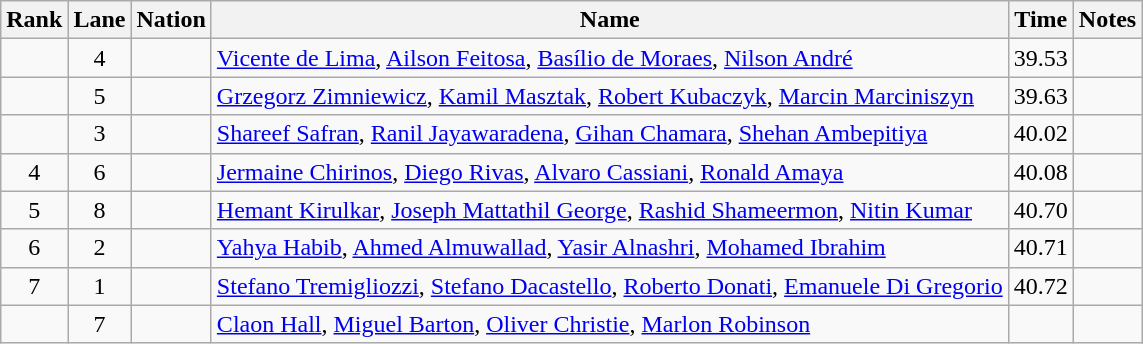<table class="wikitable sortable" style="text-align:center">
<tr>
<th>Rank</th>
<th>Lane</th>
<th>Nation</th>
<th>Name</th>
<th>Time</th>
<th>Notes</th>
</tr>
<tr>
<td></td>
<td>4</td>
<td align=left></td>
<td align=left><a href='#'>Vicente de Lima</a>, <a href='#'>Ailson Feitosa</a>, <a href='#'>Basílio de Moraes</a>, <a href='#'>Nilson André</a></td>
<td>39.53</td>
<td></td>
</tr>
<tr>
<td></td>
<td>5</td>
<td align=left></td>
<td align=left><a href='#'>Grzegorz Zimniewicz</a>, <a href='#'>Kamil Masztak</a>, <a href='#'>Robert Kubaczyk</a>, <a href='#'>Marcin Marciniszyn</a></td>
<td>39.63</td>
<td></td>
</tr>
<tr>
<td></td>
<td>3</td>
<td align=left></td>
<td align=left><a href='#'>Shareef Safran</a>, <a href='#'>Ranil Jayawaradena</a>, <a href='#'>Gihan Chamara</a>, <a href='#'>Shehan Ambepitiya</a></td>
<td>40.02</td>
<td></td>
</tr>
<tr>
<td>4</td>
<td>6</td>
<td align=left></td>
<td align=left><a href='#'>Jermaine Chirinos</a>, <a href='#'>Diego Rivas</a>, <a href='#'>Alvaro Cassiani</a>, <a href='#'>Ronald Amaya</a></td>
<td>40.08</td>
<td></td>
</tr>
<tr>
<td>5</td>
<td>8</td>
<td align=left></td>
<td align=left><a href='#'>Hemant Kirulkar</a>, <a href='#'>Joseph Mattathil George</a>, <a href='#'>Rashid Shameermon</a>, <a href='#'>Nitin Kumar</a></td>
<td>40.70</td>
<td></td>
</tr>
<tr>
<td>6</td>
<td>2</td>
<td align=left></td>
<td align=left><a href='#'>Yahya Habib</a>, <a href='#'>Ahmed Almuwallad</a>, <a href='#'>Yasir Alnashri</a>, <a href='#'>Mohamed Ibrahim</a></td>
<td>40.71</td>
<td></td>
</tr>
<tr>
<td>7</td>
<td>1</td>
<td align=left></td>
<td align=left><a href='#'>Stefano Tremigliozzi</a>, <a href='#'>Stefano Dacastello</a>, <a href='#'>Roberto Donati</a>, <a href='#'>Emanuele Di Gregorio</a></td>
<td>40.72</td>
<td></td>
</tr>
<tr>
<td></td>
<td>7</td>
<td align=left></td>
<td align=left><a href='#'>Claon Hall</a>, <a href='#'>Miguel Barton</a>, <a href='#'>Oliver Christie</a>, <a href='#'>Marlon Robinson</a></td>
<td></td>
<td></td>
</tr>
</table>
